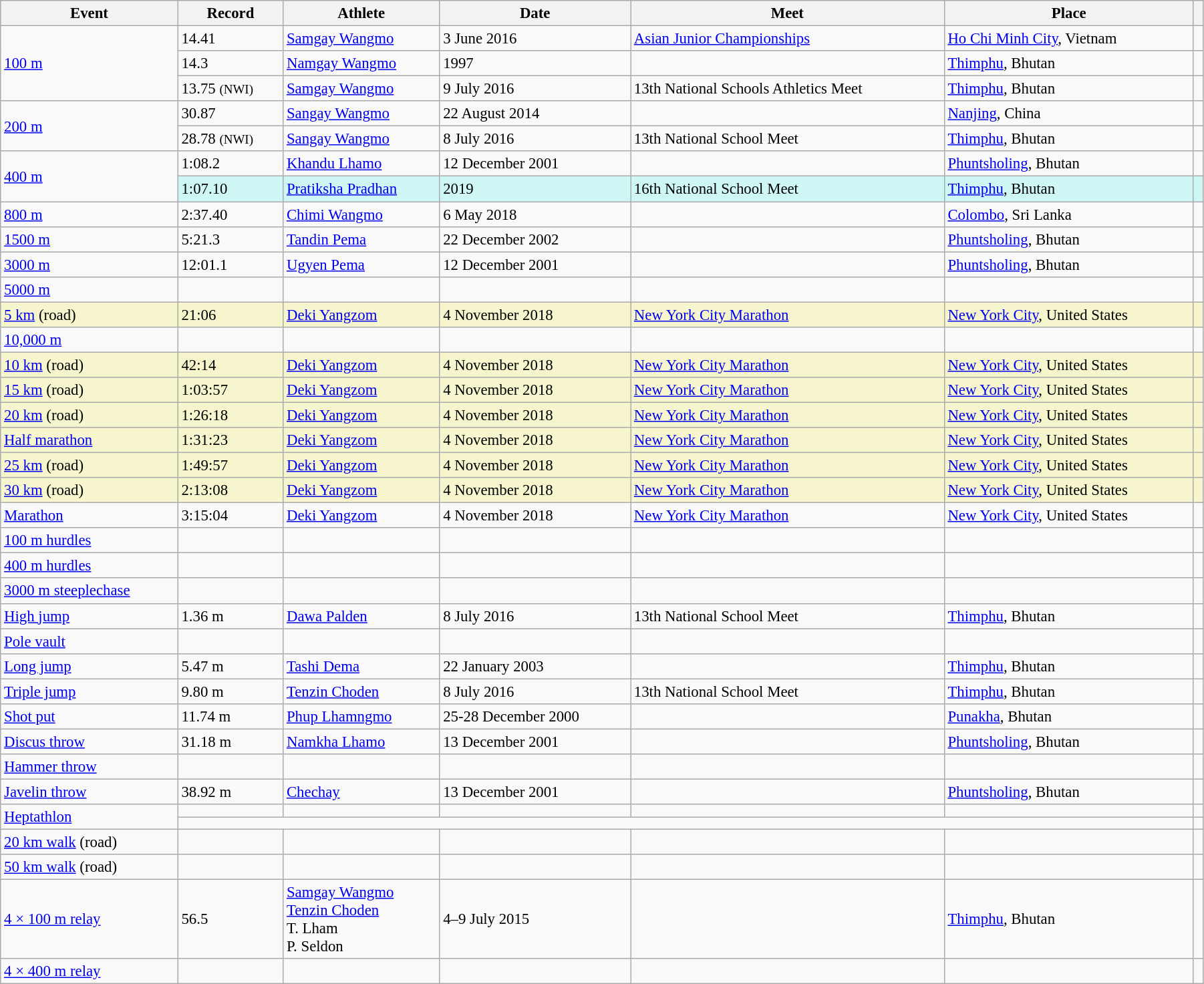<table class="wikitable" style="font-size:95%; width: 95%;">
<tr>
<th>Event</th>
<th>Record</th>
<th>Athlete</th>
<th>Date</th>
<th>Meet</th>
<th>Place</th>
<th></th>
</tr>
<tr>
<td rowspan=3><a href='#'>100 m</a></td>
<td>14.41 </td>
<td><a href='#'>Samgay Wangmo</a></td>
<td>3 June 2016</td>
<td><a href='#'>Asian Junior Championships</a></td>
<td><a href='#'>Ho Chi Minh City</a>, Vietnam</td>
<td></td>
</tr>
<tr>
<td>14.3 </td>
<td><a href='#'>Namgay Wangmo</a></td>
<td>1997</td>
<td></td>
<td><a href='#'>Thimphu</a>, Bhutan</td>
<td></td>
</tr>
<tr>
<td>13.75 <small>(NWI)</small></td>
<td><a href='#'>Samgay Wangmo</a></td>
<td>9 July 2016</td>
<td>13th National Schools Athletics Meet</td>
<td><a href='#'>Thimphu</a>, Bhutan</td>
<td></td>
</tr>
<tr>
<td rowspan=2><a href='#'>200 m</a></td>
<td>30.87</td>
<td><a href='#'>Sangay Wangmo</a></td>
<td>22 August 2014</td>
<td></td>
<td><a href='#'>Nanjing</a>, China</td>
<td></td>
</tr>
<tr>
<td>28.78 <small>(NWI)</small></td>
<td><a href='#'>Sangay Wangmo</a></td>
<td>8 July 2016</td>
<td>13th National School Meet</td>
<td><a href='#'>Thimphu</a>, Bhutan</td>
<td></td>
</tr>
<tr>
<td rowspan=2><a href='#'>400 m</a></td>
<td>1:08.2 </td>
<td><a href='#'>Khandu Lhamo</a></td>
<td>12 December 2001</td>
<td></td>
<td><a href='#'>Phuntsholing</a>, Bhutan</td>
<td></td>
</tr>
<tr bgcolor=#CEF6F5>
<td>1:07.10</td>
<td><a href='#'>Pratiksha Pradhan</a></td>
<td>2019</td>
<td>16th National School Meet</td>
<td><a href='#'>Thimphu</a>, Bhutan</td>
<td></td>
</tr>
<tr>
<td><a href='#'>800 m</a></td>
<td>2:37.40</td>
<td><a href='#'>Chimi Wangmo</a></td>
<td>6 May 2018</td>
<td></td>
<td><a href='#'>Colombo</a>, Sri Lanka</td>
<td></td>
</tr>
<tr>
<td><a href='#'>1500 m</a></td>
<td>5:21.3 </td>
<td><a href='#'>Tandin Pema</a></td>
<td>22 December 2002</td>
<td></td>
<td><a href='#'>Phuntsholing</a>, Bhutan</td>
<td></td>
</tr>
<tr>
<td><a href='#'>3000 m</a></td>
<td>12:01.1 </td>
<td><a href='#'>Ugyen Pema</a></td>
<td>12 December 2001</td>
<td></td>
<td><a href='#'>Phuntsholing</a>, Bhutan</td>
<td></td>
</tr>
<tr>
<td><a href='#'>5000 m</a></td>
<td></td>
<td></td>
<td></td>
<td></td>
<td></td>
<td></td>
</tr>
<tr style="background:#f6F5CE;">
<td><a href='#'>5 km</a> (road)</td>
<td>21:06</td>
<td><a href='#'>Deki Yangzom</a></td>
<td>4 November 2018</td>
<td><a href='#'>New York City Marathon</a></td>
<td><a href='#'>New York City</a>, United States</td>
<td></td>
</tr>
<tr>
<td><a href='#'>10,000 m</a></td>
<td></td>
<td></td>
<td></td>
<td></td>
<td></td>
<td></td>
</tr>
<tr style="background:#f6F5CE;">
<td><a href='#'>10 km</a> (road)</td>
<td>42:14</td>
<td><a href='#'>Deki Yangzom</a></td>
<td>4 November 2018</td>
<td><a href='#'>New York City Marathon</a></td>
<td><a href='#'>New York City</a>, United States</td>
<td></td>
</tr>
<tr style="background:#f6F5CE;">
<td><a href='#'>15 km</a> (road)</td>
<td>1:03:57</td>
<td><a href='#'>Deki Yangzom</a></td>
<td>4 November 2018</td>
<td><a href='#'>New York City Marathon</a></td>
<td><a href='#'>New York City</a>, United States</td>
<td></td>
</tr>
<tr style="background:#f6F5CE;">
<td><a href='#'>20 km</a> (road)</td>
<td>1:26:18</td>
<td><a href='#'>Deki Yangzom</a></td>
<td>4 November 2018</td>
<td><a href='#'>New York City Marathon</a></td>
<td><a href='#'>New York City</a>, United States</td>
<td></td>
</tr>
<tr style="background:#f6F5CE;">
<td><a href='#'>Half marathon</a></td>
<td>1:31:23</td>
<td><a href='#'>Deki Yangzom</a></td>
<td>4 November 2018</td>
<td><a href='#'>New York City Marathon</a></td>
<td><a href='#'>New York City</a>, United States</td>
<td></td>
</tr>
<tr style="background:#f6F5CE;">
<td><a href='#'>25 km</a> (road)</td>
<td>1:49:57</td>
<td><a href='#'>Deki Yangzom</a></td>
<td>4 November 2018</td>
<td><a href='#'>New York City Marathon</a></td>
<td><a href='#'>New York City</a>, United States</td>
<td></td>
</tr>
<tr style="background:#f6F5CE;">
<td><a href='#'>30 km</a> (road)</td>
<td>2:13:08</td>
<td><a href='#'>Deki Yangzom</a></td>
<td>4 November 2018</td>
<td><a href='#'>New York City Marathon</a></td>
<td><a href='#'>New York City</a>, United States</td>
<td></td>
</tr>
<tr>
<td><a href='#'>Marathon</a></td>
<td>3:15:04</td>
<td><a href='#'>Deki Yangzom</a></td>
<td>4 November 2018</td>
<td><a href='#'>New York City Marathon</a></td>
<td><a href='#'>New York City</a>, United States</td>
<td></td>
</tr>
<tr>
<td><a href='#'>100 m hurdles</a></td>
<td></td>
<td></td>
<td></td>
<td></td>
<td></td>
<td></td>
</tr>
<tr>
<td><a href='#'>400 m hurdles</a></td>
<td></td>
<td></td>
<td></td>
<td></td>
<td></td>
<td></td>
</tr>
<tr>
<td><a href='#'>3000 m steeplechase</a></td>
<td></td>
<td></td>
<td></td>
<td></td>
<td></td>
<td></td>
</tr>
<tr>
<td><a href='#'>High jump</a></td>
<td>1.36 m</td>
<td><a href='#'>Dawa Palden</a></td>
<td>8 July 2016</td>
<td>13th National School Meet</td>
<td><a href='#'>Thimphu</a>, Bhutan</td>
<td></td>
</tr>
<tr>
<td><a href='#'>Pole vault</a></td>
<td></td>
<td></td>
<td></td>
<td></td>
<td></td>
<td></td>
</tr>
<tr>
<td><a href='#'>Long jump</a></td>
<td>5.47 m</td>
<td><a href='#'>Tashi Dema</a></td>
<td>22 January 2003</td>
<td></td>
<td><a href='#'>Thimphu</a>, Bhutan</td>
<td></td>
</tr>
<tr>
<td><a href='#'>Triple jump</a></td>
<td>9.80 m </td>
<td><a href='#'>Tenzin Choden</a></td>
<td>8 July 2016</td>
<td>13th National School Meet</td>
<td><a href='#'>Thimphu</a>, Bhutan</td>
<td></td>
</tr>
<tr>
<td><a href='#'>Shot put</a></td>
<td>11.74 m</td>
<td><a href='#'>Phup Lhamngmo</a></td>
<td>25-28 December 2000</td>
<td></td>
<td><a href='#'>Punakha</a>, Bhutan</td>
<td></td>
</tr>
<tr>
<td><a href='#'>Discus throw</a></td>
<td>31.18 m</td>
<td><a href='#'>Namkha Lhamo</a></td>
<td>13 December 2001</td>
<td></td>
<td><a href='#'>Phuntsholing</a>, Bhutan</td>
<td></td>
</tr>
<tr>
<td><a href='#'>Hammer throw</a></td>
<td></td>
<td></td>
<td></td>
<td></td>
<td></td>
<td></td>
</tr>
<tr>
<td><a href='#'>Javelin throw</a></td>
<td>38.92 m</td>
<td><a href='#'>Chechay</a></td>
<td>13 December 2001</td>
<td></td>
<td><a href='#'>Phuntsholing</a>, Bhutan</td>
<td></td>
</tr>
<tr>
<td rowspan=2><a href='#'>Heptathlon</a></td>
<td></td>
<td></td>
<td></td>
<td></td>
<td></td>
<td></td>
</tr>
<tr>
<td colspan=5></td>
<td></td>
</tr>
<tr>
<td><a href='#'>20 km walk</a> (road)</td>
<td></td>
<td></td>
<td></td>
<td></td>
<td></td>
<td></td>
</tr>
<tr>
<td><a href='#'>50 km walk</a> (road)</td>
<td></td>
<td></td>
<td></td>
<td></td>
<td></td>
<td></td>
</tr>
<tr>
<td><a href='#'>4 × 100 m relay</a></td>
<td>56.5 </td>
<td><a href='#'>Samgay Wangmo</a><br><a href='#'>Tenzin Choden</a><br>T. Lham<br>P. Seldon</td>
<td>4–9 July 2015</td>
<td></td>
<td><a href='#'>Thimphu</a>, Bhutan</td>
<td></td>
</tr>
<tr>
<td><a href='#'>4 × 400 m relay</a></td>
<td></td>
<td></td>
<td></td>
<td></td>
<td></td>
<td></td>
</tr>
</table>
